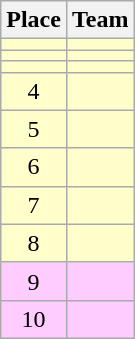<table class="wikitable">
<tr>
<th>Place</th>
<th>Team</th>
</tr>
<tr bgcolor=#ffffcc>
<td align=center></td>
<td></td>
</tr>
<tr bgcolor=#ffffcc>
<td align=center></td>
<td></td>
</tr>
<tr bgcolor=#ffffcc>
<td align=center></td>
<td></td>
</tr>
<tr bgcolor=#ffffcc>
<td align=center>4</td>
<td></td>
</tr>
<tr bgcolor=#ffffcc>
<td align=center>5</td>
<td></td>
</tr>
<tr bgcolor=#ffffcc>
<td align=center>6</td>
<td></td>
</tr>
<tr bgcolor=#ffffcc>
<td align=center>7</td>
<td></td>
</tr>
<tr bgcolor=#ffffcc>
<td align=center>8</td>
<td></td>
</tr>
<tr bgcolor=#ffccff>
<td align=center>9</td>
<td></td>
</tr>
<tr bgcolor=#ffccff>
<td align=center>10</td>
<td></td>
</tr>
</table>
